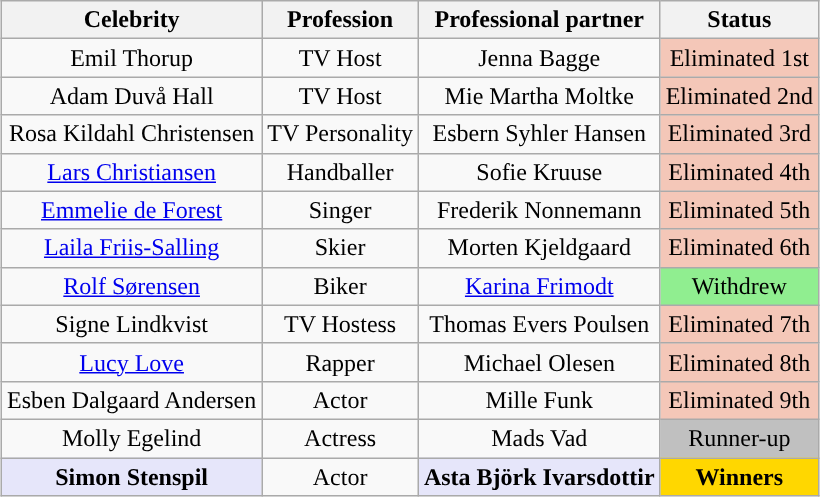<table class= "wikitable sortable" style="text-align: center; margin:auto; align: center">
<tr>
<th>Celebrity</th>
<th>Profession</th>
<th>Professional partner</th>
<th>Status</th>
</tr>
<tr>
<td>Emil Thorup</td>
<td>TV Host</td>
<td>Jenna Bagge</td>
<td style="background:#f4c7b8;">Eliminated 1st</td>
</tr>
<tr>
<td>Adam Duvå Hall</td>
<td>TV Host</td>
<td>Mie Martha Moltke</td>
<td style="background:#f4c7b8;">Eliminated 2nd</td>
</tr>
<tr>
<td>Rosa Kildahl Christensen</td>
<td>TV Personality</td>
<td>Esbern Syhler Hansen</td>
<td style="background:#f4c7b8;">Eliminated 3rd</td>
</tr>
<tr>
<td><a href='#'>Lars Christiansen</a></td>
<td>Handballer</td>
<td>Sofie Kruuse</td>
<td style="background:#f4c7b8;">Eliminated 4th</td>
</tr>
<tr>
<td><a href='#'>Emmelie de Forest</a></td>
<td>Singer</td>
<td>Frederik Nonnemann</td>
<td style="background:#f4c7b8;">Eliminated 5th</td>
</tr>
<tr>
<td><a href='#'>Laila Friis-Salling</a></td>
<td>Skier</td>
<td>Morten Kjeldgaard</td>
<td style="background:#f4c7b8;">Eliminated 6th</td>
</tr>
<tr>
<td><a href='#'>Rolf Sørensen</a></td>
<td>Biker</td>
<td><a href='#'>Karina Frimodt</a></td>
<td style="background:lightgreen;">Withdrew</td>
</tr>
<tr>
<td>Signe Lindkvist</td>
<td>TV Hostess</td>
<td>Thomas Evers Poulsen</td>
<td style="background:#f4c7b8;">Eliminated 7th</td>
</tr>
<tr>
<td><a href='#'>Lucy Love</a></td>
<td>Rapper</td>
<td>Michael Olesen</td>
<td style="background:#f4c7b8;">Eliminated 8th</td>
</tr>
<tr>
<td>Esben Dalgaard Andersen</td>
<td>Actor</td>
<td>Mille Funk</td>
<td style="background:#f4c7b8;">Eliminated 9th</td>
</tr>
<tr>
<td>Molly Egelind</td>
<td>Actress</td>
<td>Mads Vad</td>
<td style="background:silver;">Runner-up</td>
</tr>
<tr>
<td style="background:lavender;"><strong>Simon Stenspil</strong></td>
<td>Actor</td>
<td style="background:lavender;"><strong>Asta Björk Ivarsdottir</strong></td>
<td style="background:gold;"><strong>Winners</strong></td>
</tr>
</table>
